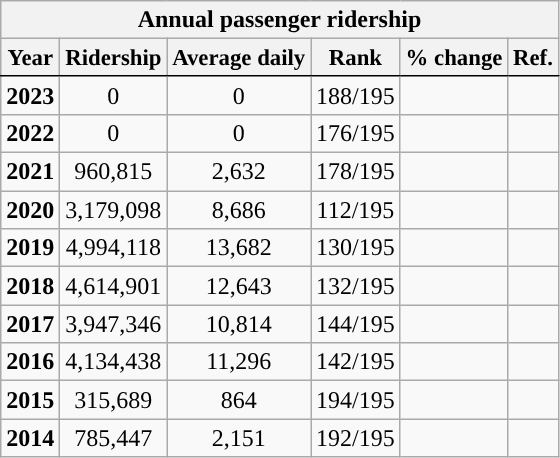<table class="wikitable sortable" style="text-align:right;">
<tr>
<th colspan="6" style="background-color:#">Annual passenger ridership</th>
</tr>
<tr style="font-size:95%; text-align:center">
<th style="border-bottom:1px solid black">Year</th>
<th style="border-bottom:1px solid black">Ridership</th>
<th style="border-bottom:1px solid black">Average daily</th>
<th style="border-bottom:1px solid black">Rank</th>
<th style="border-bottom:1px solid black">% change</th>
<th style="border-bottom:1px solid black">Ref.</th>
</tr>
<tr style="text-align:center;">
<td><strong>2023</strong></td>
<td>0</td>
<td>0</td>
<td>188/195</td>
<td></td>
<td></td>
</tr>
<tr style="text-align:center;">
<td><strong>2022</strong></td>
<td>0</td>
<td>0</td>
<td>176/195</td>
<td></td>
<td></td>
</tr>
<tr style="text-align:center;">
<td><strong>2021</strong></td>
<td>960,815</td>
<td>2,632</td>
<td>178/195</td>
<td></td>
<td></td>
</tr>
<tr style="text-align:center;">
<td><strong>2020</strong></td>
<td>3,179,098</td>
<td>8,686</td>
<td>112/195</td>
<td></td>
<td></td>
</tr>
<tr style="text-align:center;">
<td><strong>2019</strong></td>
<td>4,994,118</td>
<td>13,682</td>
<td>130/195</td>
<td></td>
<td></td>
</tr>
<tr style="text-align:center;">
<td><strong>2018</strong></td>
<td>4,614,901</td>
<td>12,643</td>
<td>132/195</td>
<td></td>
<td></td>
</tr>
<tr style="text-align:center;">
<td><strong>2017</strong></td>
<td>3,947,346</td>
<td>10,814</td>
<td>144/195</td>
<td></td>
<td></td>
</tr>
<tr style="text-align:center;">
<td><strong>2016</strong></td>
<td>4,134,438</td>
<td>11,296</td>
<td>142/195</td>
<td></td>
<td></td>
</tr>
<tr style="text-align:center;">
<td><strong>2015</strong></td>
<td>315,689</td>
<td>864</td>
<td>194/195</td>
<td></td>
<td></td>
</tr>
<tr style="text-align:center;">
<td><strong>2014</strong></td>
<td>785,447</td>
<td>2,151</td>
<td>192/195</td>
<td></td>
<td></td>
</tr>
</table>
